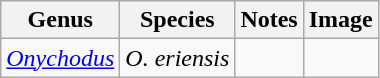<table class="wikitable">
<tr>
<th>Genus</th>
<th>Species</th>
<th>Notes</th>
<th>Image</th>
</tr>
<tr>
<td><em><a href='#'>Onychodus</a></em></td>
<td><em>O. eriensis</em></td>
<td></td>
<td></td>
</tr>
</table>
